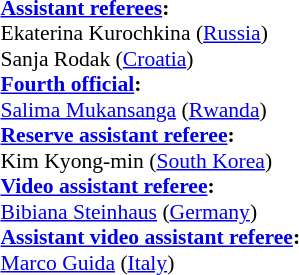<table width=50% style="font-size:90%">
<tr>
<td><br><strong><a href='#'>Assistant referees</a>:</strong>
<br>Ekaterina Kurochkina (<a href='#'>Russia</a>)
<br>Sanja Rodak (<a href='#'>Croatia</a>)
<br><strong><a href='#'>Fourth official</a>:</strong>
<br><a href='#'>Salima Mukansanga</a> (<a href='#'>Rwanda</a>)
<br><strong><a href='#'>Reserve assistant referee</a>:</strong>
<br>Kim Kyong-min (<a href='#'>South Korea</a>)
<br><strong><a href='#'>Video assistant referee</a>:</strong>
<br><a href='#'>Bibiana Steinhaus</a> (<a href='#'>Germany</a>)
<br><strong><a href='#'>Assistant video assistant referee</a>:</strong>
<br><a href='#'>Marco Guida</a> (<a href='#'>Italy</a>)</td>
</tr>
</table>
